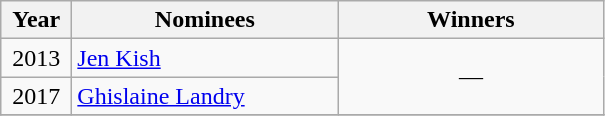<table class="wikitable">
<tr>
<th width=40>Year</th>
<th width=170>Nominees</th>
<th width=170>Winners</th>
</tr>
<tr>
<td align=center>2013</td>
<td><a href='#'>Jen Kish</a></td>
<td align=center rowspan=2>—</td>
</tr>
<tr>
<td align=center>2017</td>
<td><a href='#'>Ghislaine Landry</a></td>
</tr>
<tr>
</tr>
</table>
